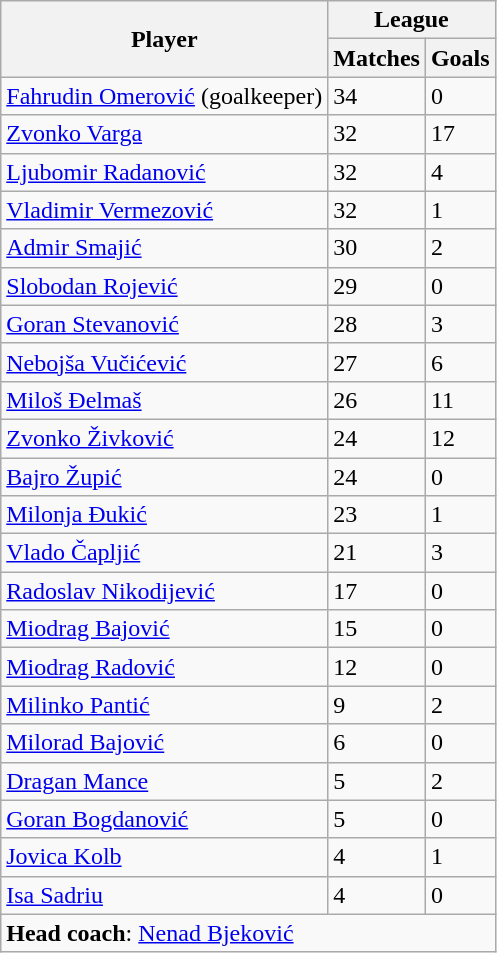<table class="wikitable sortable">
<tr>
<th rowspan=2>Player</th>
<th colspan=2>League</th>
</tr>
<tr>
<th>Matches</th>
<th>Goals</th>
</tr>
<tr>
<td> <a href='#'>Fahrudin Omerović</a> (goalkeeper)</td>
<td>34</td>
<td>0</td>
</tr>
<tr>
<td> <a href='#'>Zvonko Varga</a></td>
<td>32</td>
<td>17</td>
</tr>
<tr>
<td> <a href='#'>Ljubomir Radanović</a></td>
<td>32</td>
<td>4</td>
</tr>
<tr>
<td> <a href='#'>Vladimir Vermezović</a></td>
<td>32</td>
<td>1</td>
</tr>
<tr>
<td> <a href='#'>Admir Smajić</a></td>
<td>30</td>
<td>2</td>
</tr>
<tr>
<td> <a href='#'>Slobodan Rojević</a></td>
<td>29</td>
<td>0</td>
</tr>
<tr>
<td> <a href='#'>Goran Stevanović</a></td>
<td>28</td>
<td>3</td>
</tr>
<tr>
<td> <a href='#'>Nebojša Vučićević</a></td>
<td>27</td>
<td>6</td>
</tr>
<tr>
<td> <a href='#'>Miloš Đelmaš</a></td>
<td>26</td>
<td>11</td>
</tr>
<tr>
<td> <a href='#'>Zvonko Živković</a></td>
<td>24</td>
<td>12</td>
</tr>
<tr>
<td> <a href='#'>Bajro Župić</a></td>
<td>24</td>
<td>0</td>
</tr>
<tr>
<td> <a href='#'>Milonja Đukić</a></td>
<td>23</td>
<td>1</td>
</tr>
<tr>
<td> <a href='#'>Vlado Čapljić</a></td>
<td>21</td>
<td>3</td>
</tr>
<tr>
<td> <a href='#'>Radoslav Nikodijević</a></td>
<td>17</td>
<td>0</td>
</tr>
<tr>
<td> <a href='#'>Miodrag Bajović</a></td>
<td>15</td>
<td>0</td>
</tr>
<tr>
<td> <a href='#'>Miodrag Radović</a></td>
<td>12</td>
<td>0</td>
</tr>
<tr>
<td> <a href='#'>Milinko Pantić</a></td>
<td>9</td>
<td>2</td>
</tr>
<tr>
<td> <a href='#'>Milorad Bajović</a></td>
<td>6</td>
<td>0</td>
</tr>
<tr>
<td> <a href='#'>Dragan Mance</a></td>
<td>5</td>
<td>2</td>
</tr>
<tr>
<td> <a href='#'>Goran Bogdanović</a></td>
<td>5</td>
<td>0</td>
</tr>
<tr>
<td> <a href='#'>Jovica Kolb</a></td>
<td>4</td>
<td>1</td>
</tr>
<tr>
<td> <a href='#'>Isa Sadriu</a></td>
<td>4</td>
<td>0</td>
</tr>
<tr class="sortbottom">
<td colspan=3><strong>Head coach</strong>: <a href='#'>Nenad Bjeković</a></td>
</tr>
</table>
